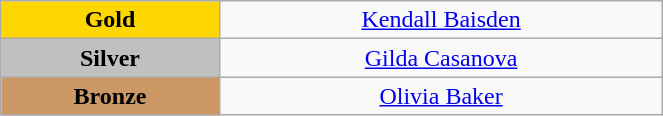<table class="wikitable" style="text-align:center; " width="35%">
<tr>
<td bgcolor="gold"><strong>Gold</strong></td>
<td><a href='#'>Kendall Baisden</a><br>  <small><em></em></small></td>
</tr>
<tr>
<td bgcolor="silver"><strong>Silver</strong></td>
<td><a href='#'>Gilda Casanova</a><br>  <small><em></em></small></td>
</tr>
<tr>
<td bgcolor="CC9966"><strong>Bronze</strong></td>
<td><a href='#'>Olivia Baker</a><br>  <small><em></em></small></td>
</tr>
</table>
